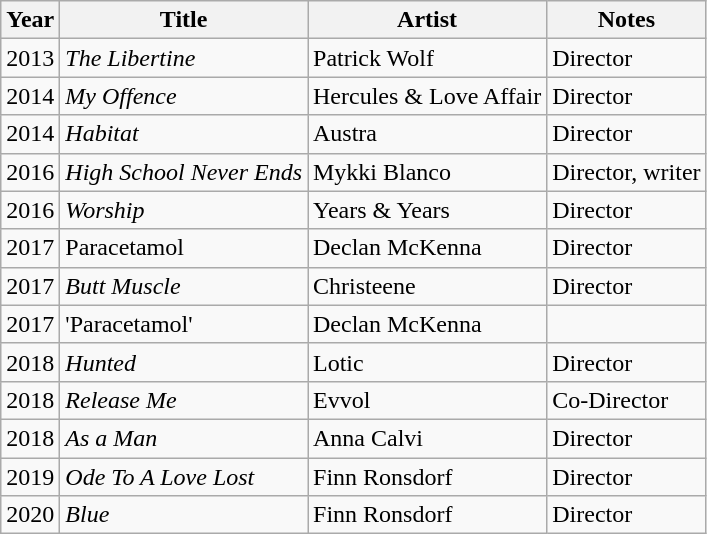<table class="wikitable">
<tr>
<th>Year</th>
<th>Title</th>
<th>Artist</th>
<th>Notes</th>
</tr>
<tr>
<td>2013</td>
<td><em>The Libertine</em></td>
<td>Patrick Wolf</td>
<td>Director</td>
</tr>
<tr>
<td>2014</td>
<td><em>My Offence</em></td>
<td>Hercules & Love Affair</td>
<td>Director</td>
</tr>
<tr>
<td>2014</td>
<td><em>Habitat</em></td>
<td>Austra</td>
<td>Director</td>
</tr>
<tr>
<td>2016</td>
<td><em>High School Never Ends</em></td>
<td>Mykki Blanco</td>
<td>Director, writer</td>
</tr>
<tr>
<td>2016</td>
<td><em>Worship</em></td>
<td>Years & Years</td>
<td>Director</td>
</tr>
<tr>
<td>2017</td>
<td>Paracetamol</td>
<td>Declan McKenna</td>
<td>Director</td>
</tr>
<tr>
<td>2017</td>
<td><em>Butt Muscle</em></td>
<td>Christeene</td>
<td>Director</td>
</tr>
<tr>
<td>2017</td>
<td>'Paracetamol'</td>
<td>Declan McKenna</td>
</tr>
<tr>
<td>2018</td>
<td><em>Hunted</em></td>
<td>Lotic</td>
<td>Director</td>
</tr>
<tr>
<td>2018</td>
<td><em>Release Me</em></td>
<td>Evvol</td>
<td>Co-Director</td>
</tr>
<tr>
<td>2018</td>
<td><em>As a Man</em></td>
<td>Anna Calvi</td>
<td>Director</td>
</tr>
<tr>
<td>2019</td>
<td><em>Ode To A Love Lost</em> </td>
<td>Finn Ronsdorf</td>
<td>Director</td>
</tr>
<tr>
<td>2020</td>
<td><em>Blue</em> </td>
<td>Finn Ronsdorf</td>
<td>Director</td>
</tr>
</table>
